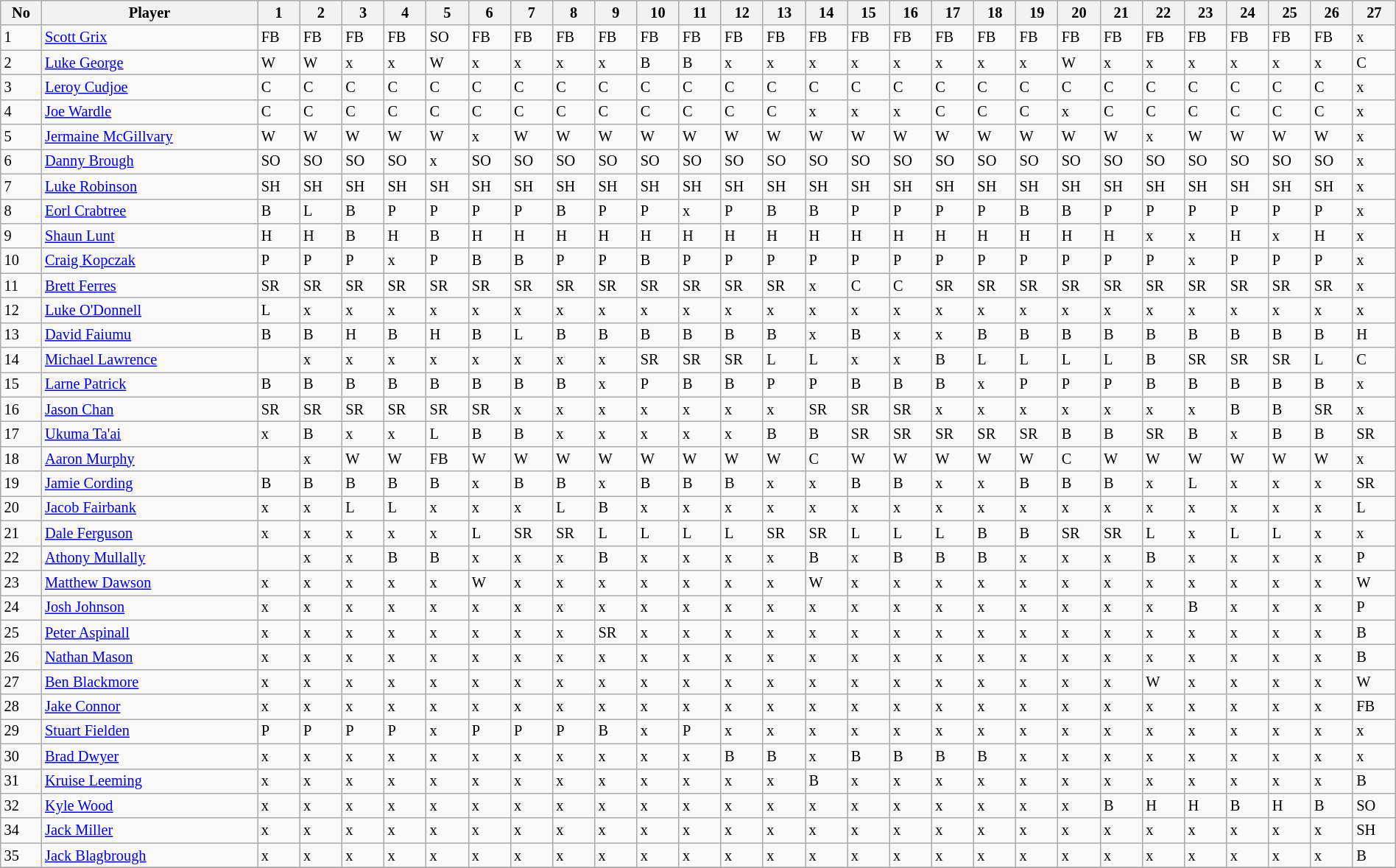<table class="wikitable" style="font-size:85%;" width="100%">
<tr>
<th>No</th>
<th>Player</th>
<th>1</th>
<th>2</th>
<th>3</th>
<th>4</th>
<th>5</th>
<th>6</th>
<th>7</th>
<th>8</th>
<th>9</th>
<th>10</th>
<th>11</th>
<th>12</th>
<th>13</th>
<th>14</th>
<th>15</th>
<th>16</th>
<th>17</th>
<th>18</th>
<th>19</th>
<th>20</th>
<th>21</th>
<th>22</th>
<th>23</th>
<th>24</th>
<th>25</th>
<th>26</th>
<th>27</th>
</tr>
<tr>
<td>1</td>
<td><a href='#'>Scott Grix</a></td>
<td>FB</td>
<td>FB</td>
<td>FB</td>
<td>FB</td>
<td>SO</td>
<td>FB</td>
<td>FB</td>
<td>FB</td>
<td>FB</td>
<td>FB</td>
<td>FB</td>
<td>FB</td>
<td>FB</td>
<td>FB</td>
<td>FB</td>
<td>FB</td>
<td>FB</td>
<td>FB</td>
<td>FB</td>
<td>FB</td>
<td>FB</td>
<td>FB</td>
<td>FB</td>
<td>FB</td>
<td>FB</td>
<td>FB</td>
<td>x</td>
</tr>
<tr>
<td>2</td>
<td><a href='#'>Luke George</a></td>
<td>W</td>
<td>W</td>
<td>x</td>
<td>x</td>
<td>W</td>
<td>x</td>
<td>x</td>
<td>x</td>
<td>x</td>
<td>B</td>
<td>B</td>
<td>x</td>
<td>x</td>
<td>x</td>
<td>x</td>
<td>x</td>
<td>x</td>
<td>x</td>
<td>x</td>
<td>W</td>
<td>x</td>
<td>x</td>
<td>x</td>
<td>x</td>
<td>x</td>
<td>x</td>
<td>C</td>
</tr>
<tr>
<td>3</td>
<td><a href='#'>Leroy Cudjoe</a></td>
<td>C</td>
<td>C</td>
<td>C</td>
<td>C</td>
<td>C</td>
<td>C</td>
<td>C</td>
<td>C</td>
<td>C</td>
<td>C</td>
<td>C</td>
<td>C</td>
<td>C</td>
<td>C</td>
<td>C</td>
<td>C</td>
<td>C</td>
<td>C</td>
<td>C</td>
<td>C</td>
<td>C</td>
<td>C</td>
<td>C</td>
<td>C</td>
<td>C</td>
<td>C</td>
<td>x</td>
</tr>
<tr>
<td>4</td>
<td><a href='#'>Joe Wardle</a></td>
<td>C</td>
<td>C</td>
<td>C</td>
<td>C</td>
<td>C</td>
<td>C</td>
<td>C</td>
<td>C</td>
<td>C</td>
<td>C</td>
<td>C</td>
<td>C</td>
<td>C</td>
<td>x</td>
<td>x</td>
<td>x</td>
<td>C</td>
<td>C</td>
<td>C</td>
<td>x</td>
<td>C</td>
<td>C</td>
<td>C</td>
<td>C</td>
<td>C</td>
<td>C</td>
<td>x</td>
</tr>
<tr>
<td>5</td>
<td><a href='#'>Jermaine McGillvary</a></td>
<td>W</td>
<td>W</td>
<td>W</td>
<td>W</td>
<td>W</td>
<td>x</td>
<td>W</td>
<td>W</td>
<td>W</td>
<td>W</td>
<td>W</td>
<td>W</td>
<td>W</td>
<td>W</td>
<td>W</td>
<td>W</td>
<td>W</td>
<td>W</td>
<td>W</td>
<td>W</td>
<td>W</td>
<td>x</td>
<td>W</td>
<td>W</td>
<td>W</td>
<td>W</td>
<td>x</td>
</tr>
<tr>
<td>6</td>
<td><a href='#'>Danny Brough</a></td>
<td>SO</td>
<td>SO</td>
<td>SO</td>
<td>SO</td>
<td>x</td>
<td>SO</td>
<td>SO</td>
<td>SO</td>
<td>SO</td>
<td>SO</td>
<td>SO</td>
<td>SO</td>
<td>SO</td>
<td>SO</td>
<td>SO</td>
<td>SO</td>
<td>SO</td>
<td>SO</td>
<td>SO</td>
<td>SO</td>
<td>SO</td>
<td>SO</td>
<td>SO</td>
<td>SO</td>
<td>SO</td>
<td>SO</td>
<td>x</td>
</tr>
<tr>
<td>7</td>
<td><a href='#'>Luke Robinson</a></td>
<td>SH</td>
<td>SH</td>
<td>SH</td>
<td>SH</td>
<td>SH</td>
<td>SH</td>
<td>SH</td>
<td>SH</td>
<td>SH</td>
<td>SH</td>
<td>SH</td>
<td>SH</td>
<td>SH</td>
<td>SH</td>
<td>SH</td>
<td>SH</td>
<td>SH</td>
<td>SH</td>
<td>SH</td>
<td>SH</td>
<td>SH</td>
<td>SH</td>
<td>SH</td>
<td>SH</td>
<td>SH</td>
<td>SH</td>
<td>x</td>
</tr>
<tr>
<td>8</td>
<td><a href='#'>Eorl Crabtree</a></td>
<td>B</td>
<td>L</td>
<td>B</td>
<td>P</td>
<td>P</td>
<td>P</td>
<td>P</td>
<td>B</td>
<td>P</td>
<td>P</td>
<td>x</td>
<td>P</td>
<td>B</td>
<td>B</td>
<td>P</td>
<td>P</td>
<td>P</td>
<td>P</td>
<td>B</td>
<td>B</td>
<td>P</td>
<td>P</td>
<td>P</td>
<td>P</td>
<td>P</td>
<td>P</td>
<td>x</td>
</tr>
<tr>
<td>9</td>
<td><a href='#'>Shaun Lunt</a></td>
<td>H</td>
<td>H</td>
<td>B</td>
<td>H</td>
<td>B</td>
<td>H</td>
<td>H</td>
<td>H</td>
<td>H</td>
<td>H</td>
<td>H</td>
<td>H</td>
<td>H</td>
<td>H</td>
<td>H</td>
<td>H</td>
<td>H</td>
<td>H</td>
<td>H</td>
<td>H</td>
<td>H</td>
<td>x</td>
<td>x</td>
<td>H</td>
<td>x</td>
<td>H</td>
<td>x</td>
</tr>
<tr>
<td>10</td>
<td><a href='#'>Craig Kopczak</a></td>
<td>P</td>
<td>P</td>
<td>P</td>
<td>x</td>
<td>P</td>
<td>B</td>
<td>B</td>
<td>P</td>
<td>P</td>
<td>B</td>
<td>P</td>
<td>P</td>
<td>P</td>
<td>P</td>
<td>P</td>
<td>P</td>
<td>P</td>
<td>P</td>
<td>P</td>
<td>P</td>
<td>P</td>
<td>P</td>
<td>x</td>
<td>P</td>
<td>P</td>
<td>P</td>
<td>x</td>
</tr>
<tr>
<td>11</td>
<td><a href='#'>Brett Ferres</a></td>
<td>SR</td>
<td>SR</td>
<td>SR</td>
<td>SR</td>
<td>SR</td>
<td>SR</td>
<td>SR</td>
<td>SR</td>
<td>SR</td>
<td>SR</td>
<td>SR</td>
<td>SR</td>
<td>SR</td>
<td>x</td>
<td>C</td>
<td>C</td>
<td>SR</td>
<td>SR</td>
<td>SR</td>
<td>SR</td>
<td>SR</td>
<td>SR</td>
<td>SR</td>
<td>SR</td>
<td>SR</td>
<td>SR</td>
<td>x</td>
</tr>
<tr>
<td>12</td>
<td><a href='#'>Luke O'Donnell</a></td>
<td>L</td>
<td>x</td>
<td>x</td>
<td>x</td>
<td>x</td>
<td>x</td>
<td>x</td>
<td>x</td>
<td>x</td>
<td>x</td>
<td>x</td>
<td>x</td>
<td>x</td>
<td>x</td>
<td>x</td>
<td>x</td>
<td>x</td>
<td>x</td>
<td>x</td>
<td>x</td>
<td>x</td>
<td>x</td>
<td>x</td>
<td>x</td>
<td>x</td>
<td>x</td>
<td>x</td>
</tr>
<tr>
<td>13</td>
<td><a href='#'>David Faiumu</a></td>
<td>B</td>
<td>B</td>
<td>H</td>
<td>B</td>
<td>H</td>
<td>B</td>
<td>L</td>
<td>B</td>
<td>B</td>
<td>B</td>
<td>B</td>
<td>B</td>
<td>B</td>
<td>x</td>
<td>B</td>
<td>x</td>
<td>x</td>
<td>B</td>
<td>B</td>
<td>B</td>
<td>B</td>
<td>B</td>
<td>B</td>
<td>B</td>
<td>B</td>
<td>B</td>
<td>H</td>
</tr>
<tr>
<td>14</td>
<td><a href='#'>Michael Lawrence</a></td>
<td></td>
<td>x</td>
<td>x</td>
<td>x</td>
<td>x</td>
<td>x</td>
<td>x</td>
<td>x</td>
<td>x</td>
<td>SR</td>
<td>SR</td>
<td>SR</td>
<td>L</td>
<td>L</td>
<td>x</td>
<td>x</td>
<td>B</td>
<td>L</td>
<td>L</td>
<td>L</td>
<td>L</td>
<td>B</td>
<td>SR</td>
<td>SR</td>
<td>SR</td>
<td>L</td>
<td>C</td>
</tr>
<tr>
<td>15</td>
<td><a href='#'>Larne Patrick</a></td>
<td>B</td>
<td>B</td>
<td>B</td>
<td>B</td>
<td>B</td>
<td>B</td>
<td>B</td>
<td>B</td>
<td>x</td>
<td>P</td>
<td>B</td>
<td>B</td>
<td>P</td>
<td>P</td>
<td>B</td>
<td>B</td>
<td>B</td>
<td>x</td>
<td>P</td>
<td>P</td>
<td>P</td>
<td>B</td>
<td>B</td>
<td>B</td>
<td>B</td>
<td>B</td>
<td>x</td>
</tr>
<tr>
<td>16</td>
<td><a href='#'>Jason Chan</a></td>
<td>SR</td>
<td>SR</td>
<td>SR</td>
<td>SR</td>
<td>SR</td>
<td>SR</td>
<td>x</td>
<td>x</td>
<td>x</td>
<td>x</td>
<td>x</td>
<td>x</td>
<td>x</td>
<td>SR</td>
<td>SR</td>
<td>SR</td>
<td>x</td>
<td>x</td>
<td>x</td>
<td>x</td>
<td>x</td>
<td>x</td>
<td>x</td>
<td>B</td>
<td>B</td>
<td>SR</td>
<td>x</td>
</tr>
<tr>
<td>17</td>
<td><a href='#'>Ukuma Ta'ai</a></td>
<td>x</td>
<td>B</td>
<td>x</td>
<td>x</td>
<td>L</td>
<td>B</td>
<td>B</td>
<td>x</td>
<td>x</td>
<td>x</td>
<td>x</td>
<td>x</td>
<td>B</td>
<td>B</td>
<td>SR</td>
<td>SR</td>
<td>SR</td>
<td>SR</td>
<td>SR</td>
<td>B</td>
<td>B</td>
<td>SR</td>
<td>B</td>
<td>x</td>
<td>B</td>
<td>B</td>
<td>SR</td>
</tr>
<tr>
<td>18</td>
<td><a href='#'>Aaron Murphy</a></td>
<td></td>
<td>x</td>
<td>W</td>
<td>W</td>
<td>FB</td>
<td>W</td>
<td>W</td>
<td>W</td>
<td>W</td>
<td>W</td>
<td>W</td>
<td>W</td>
<td>W</td>
<td>C</td>
<td>W</td>
<td>W</td>
<td>W</td>
<td>W</td>
<td>W</td>
<td>C</td>
<td>W</td>
<td>W</td>
<td>W</td>
<td>W</td>
<td>W</td>
<td>W</td>
<td>x</td>
</tr>
<tr>
<td>19</td>
<td><a href='#'>Jamie Cording</a></td>
<td>B</td>
<td>B</td>
<td>B</td>
<td>B</td>
<td>B</td>
<td>x</td>
<td>B</td>
<td>B</td>
<td>x</td>
<td>B</td>
<td>B</td>
<td>B</td>
<td>x</td>
<td>x</td>
<td>B</td>
<td>B</td>
<td>x</td>
<td>x</td>
<td>B</td>
<td>B</td>
<td>B</td>
<td>x</td>
<td>L</td>
<td>x</td>
<td>x</td>
<td>x</td>
<td>SR</td>
</tr>
<tr>
<td>20</td>
<td><a href='#'>Jacob Fairbank</a></td>
<td>x</td>
<td>x</td>
<td>L</td>
<td>L</td>
<td>x</td>
<td>x</td>
<td>x</td>
<td>L</td>
<td>B</td>
<td>x</td>
<td>x</td>
<td>x</td>
<td>x</td>
<td>x</td>
<td>x</td>
<td>x</td>
<td>x</td>
<td>x</td>
<td>x</td>
<td>x</td>
<td>x</td>
<td>x</td>
<td>x</td>
<td>x</td>
<td>x</td>
<td>x</td>
<td>L</td>
</tr>
<tr>
<td>21</td>
<td><a href='#'>Dale Ferguson</a></td>
<td>x</td>
<td>x</td>
<td>x</td>
<td>x</td>
<td>x</td>
<td>L</td>
<td>SR</td>
<td>SR</td>
<td>L</td>
<td>L</td>
<td>L</td>
<td>L</td>
<td>SR</td>
<td>SR</td>
<td>L</td>
<td>L</td>
<td>L</td>
<td>B</td>
<td>B</td>
<td>SR</td>
<td>SR</td>
<td>L</td>
<td>x</td>
<td>L</td>
<td>L</td>
<td>x</td>
<td>x</td>
</tr>
<tr>
<td>22</td>
<td><a href='#'>Athony Mullally</a></td>
<td></td>
<td>x</td>
<td>x</td>
<td>B</td>
<td>B</td>
<td>x</td>
<td>x</td>
<td>x</td>
<td>B</td>
<td>x</td>
<td>x</td>
<td>x</td>
<td>x</td>
<td>B</td>
<td>x</td>
<td>B</td>
<td>B</td>
<td>B</td>
<td>x</td>
<td>x</td>
<td>x</td>
<td>B</td>
<td>x</td>
<td>x</td>
<td>x</td>
<td>x</td>
<td>P</td>
</tr>
<tr>
<td>23</td>
<td><a href='#'>Matthew Dawson</a></td>
<td>x</td>
<td>x</td>
<td>x</td>
<td>x</td>
<td>x</td>
<td>W</td>
<td>x</td>
<td>x</td>
<td>x</td>
<td>x</td>
<td>x</td>
<td>x</td>
<td>x</td>
<td>W</td>
<td>x</td>
<td>x</td>
<td>x</td>
<td>x</td>
<td>x</td>
<td>x</td>
<td>x</td>
<td>x</td>
<td>x</td>
<td>x</td>
<td>x</td>
<td>x</td>
<td>W</td>
</tr>
<tr>
<td>24</td>
<td><a href='#'>Josh Johnson</a></td>
<td>x</td>
<td>x</td>
<td>x</td>
<td>x</td>
<td>x</td>
<td>x</td>
<td>x</td>
<td>x</td>
<td>x</td>
<td>x</td>
<td>x</td>
<td>x</td>
<td>x</td>
<td>x</td>
<td>x</td>
<td>x</td>
<td>x</td>
<td>x</td>
<td>x</td>
<td>x</td>
<td>x</td>
<td>x</td>
<td>B</td>
<td>x</td>
<td>x</td>
<td>x</td>
<td>P</td>
</tr>
<tr>
<td>25</td>
<td><a href='#'>Peter Aspinall</a></td>
<td>x</td>
<td>x</td>
<td>x</td>
<td>x</td>
<td>x</td>
<td>x</td>
<td>x</td>
<td>x</td>
<td>SR</td>
<td>x</td>
<td>x</td>
<td>x</td>
<td>x</td>
<td>x</td>
<td>x</td>
<td>x</td>
<td>x</td>
<td>x</td>
<td>x</td>
<td>x</td>
<td>x</td>
<td>x</td>
<td>x</td>
<td>x</td>
<td>x</td>
<td>x</td>
<td>B</td>
</tr>
<tr>
<td>26</td>
<td><a href='#'>Nathan Mason</a></td>
<td>x</td>
<td>x</td>
<td>x</td>
<td>x</td>
<td>x</td>
<td>x</td>
<td>x</td>
<td>x</td>
<td>x</td>
<td>x</td>
<td>x</td>
<td>x</td>
<td>x</td>
<td>x</td>
<td>x</td>
<td>x</td>
<td>x</td>
<td>x</td>
<td>x</td>
<td>x</td>
<td>x</td>
<td>x</td>
<td>x</td>
<td>x</td>
<td>x</td>
<td>x</td>
<td>B</td>
</tr>
<tr>
<td>27</td>
<td><a href='#'>Ben Blackmore</a></td>
<td>x</td>
<td>x</td>
<td>x</td>
<td>x</td>
<td>x</td>
<td>x</td>
<td>x</td>
<td>x</td>
<td>x</td>
<td>x</td>
<td>x</td>
<td>x</td>
<td>x</td>
<td>x</td>
<td>x</td>
<td>x</td>
<td>x</td>
<td>x</td>
<td>x</td>
<td>x</td>
<td>x</td>
<td>W</td>
<td>x</td>
<td>x</td>
<td>x</td>
<td>x</td>
<td>W</td>
</tr>
<tr>
<td>28</td>
<td><a href='#'>Jake Connor</a></td>
<td>x</td>
<td>x</td>
<td>x</td>
<td>x</td>
<td>x</td>
<td>x</td>
<td>x</td>
<td>x</td>
<td>x</td>
<td>x</td>
<td>x</td>
<td>x</td>
<td>x</td>
<td>x</td>
<td>x</td>
<td>x</td>
<td>x</td>
<td>x</td>
<td>x</td>
<td>x</td>
<td>x</td>
<td>x</td>
<td>x</td>
<td>x</td>
<td>x</td>
<td>x</td>
<td>FB</td>
</tr>
<tr>
<td>29</td>
<td><a href='#'>Stuart Fielden</a></td>
<td>P</td>
<td>P</td>
<td>P</td>
<td>P</td>
<td>x</td>
<td>P</td>
<td>P</td>
<td>P</td>
<td>B</td>
<td>x</td>
<td>P</td>
<td>x</td>
<td>x</td>
<td>x</td>
<td>x</td>
<td>x</td>
<td>x</td>
<td>x</td>
<td>x</td>
<td>x</td>
<td>x</td>
<td>x</td>
<td>x</td>
<td>x</td>
<td>x</td>
<td>x</td>
<td>x</td>
</tr>
<tr>
<td>30</td>
<td><a href='#'>Brad Dwyer</a></td>
<td>x</td>
<td>x</td>
<td>x</td>
<td>x</td>
<td>x</td>
<td>x</td>
<td>x</td>
<td>x</td>
<td>x</td>
<td>x</td>
<td>x</td>
<td>B</td>
<td>B</td>
<td>x</td>
<td>B</td>
<td>B</td>
<td>B</td>
<td>B</td>
<td>x</td>
<td>x</td>
<td>x</td>
<td>x</td>
<td>x</td>
<td>x</td>
<td>x</td>
<td>x</td>
<td>x</td>
</tr>
<tr>
<td>31</td>
<td><a href='#'>Kruise Leeming</a></td>
<td>x</td>
<td>x</td>
<td>x</td>
<td>x</td>
<td>x</td>
<td>x</td>
<td>x</td>
<td>x</td>
<td>x</td>
<td>x</td>
<td>x</td>
<td>x</td>
<td>x</td>
<td>B</td>
<td>x</td>
<td>x</td>
<td>x</td>
<td>x</td>
<td>x</td>
<td>x</td>
<td>x</td>
<td>x</td>
<td>x</td>
<td>x</td>
<td>x</td>
<td>x</td>
<td>B</td>
</tr>
<tr>
<td>32</td>
<td><a href='#'>Kyle Wood</a></td>
<td>x</td>
<td>x</td>
<td>x</td>
<td>x</td>
<td>x</td>
<td>x</td>
<td>x</td>
<td>x</td>
<td>x</td>
<td>x</td>
<td>x</td>
<td>x</td>
<td>x</td>
<td>x</td>
<td>x</td>
<td>x</td>
<td>x</td>
<td>x</td>
<td>x</td>
<td>x</td>
<td>B</td>
<td>H</td>
<td>H</td>
<td>B</td>
<td>H</td>
<td>B</td>
<td>SO</td>
</tr>
<tr>
<td>34</td>
<td><a href='#'>Jack Miller</a></td>
<td>x</td>
<td>x</td>
<td>x</td>
<td>x</td>
<td>x</td>
<td>x</td>
<td>x</td>
<td>x</td>
<td>x</td>
<td>x</td>
<td>x</td>
<td>x</td>
<td>x</td>
<td>x</td>
<td>x</td>
<td>x</td>
<td>x</td>
<td>x</td>
<td>x</td>
<td>x</td>
<td>x</td>
<td>x</td>
<td>x</td>
<td>x</td>
<td>x</td>
<td>x</td>
<td>SH</td>
</tr>
<tr>
<td>35</td>
<td><a href='#'>Jack Blagbrough</a></td>
<td>x</td>
<td>x</td>
<td>x</td>
<td>x</td>
<td>x</td>
<td>x</td>
<td>x</td>
<td>x</td>
<td>x</td>
<td>x</td>
<td>x</td>
<td>x</td>
<td>x</td>
<td>x</td>
<td>x</td>
<td>x</td>
<td>x</td>
<td>x</td>
<td>x</td>
<td>x</td>
<td>x</td>
<td>x</td>
<td>x</td>
<td>x</td>
<td>x</td>
<td>x</td>
<td>B</td>
</tr>
<tr>
</tr>
</table>
